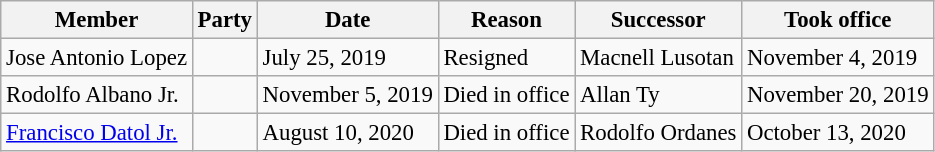<table class=wikitable style="font-size:95%;">
<tr>
<th>Member</th>
<th>Party</th>
<th>Date</th>
<th>Reason</th>
<th>Successor</th>
<th>Took office</th>
</tr>
<tr>
<td>Jose Antonio Lopez</td>
<td></td>
<td>July 25, 2019</td>
<td>Resigned</td>
<td>Macnell Lusotan</td>
<td>November 4, 2019</td>
</tr>
<tr>
<td>Rodolfo Albano Jr.</td>
<td></td>
<td>November 5, 2019</td>
<td>Died in office</td>
<td>Allan Ty</td>
<td>November 20, 2019</td>
</tr>
<tr>
<td><a href='#'>Francisco Datol Jr.</a></td>
<td></td>
<td>August 10, 2020</td>
<td>Died in office</td>
<td>Rodolfo Ordanes</td>
<td>October 13, 2020</td>
</tr>
</table>
